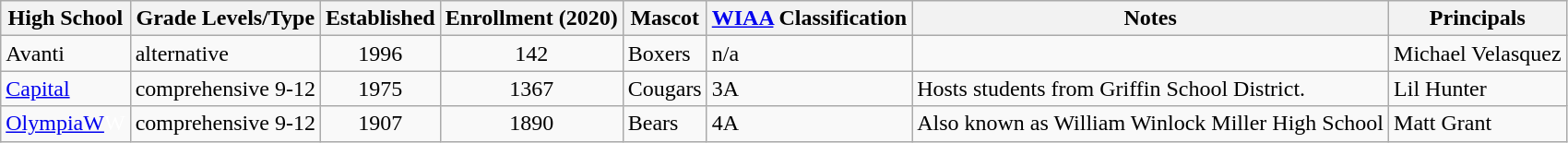<table class="wikitable sortable">
<tr>
<th>High School</th>
<th class="unsortable">Grade Levels/Type</th>
<th>Established</th>
<th>Enrollment (2020)</th>
<th class="unsortable">Mascot</th>
<th><a href='#'>WIAA</a> Classification</th>
<th>Notes</th>
<th>Principals</th>
</tr>
<tr>
<td style="background-color:#;">Avanti</td>
<td>alternative</td>
<td align="center">1996</td>
<td align="center">142</td>
<td>Boxers</td>
<td>n/a</td>
<td></td>
<td>Michael Velasquez</td>
</tr>
<tr>
<td style="color: white; background-color:#;"><a href='#'>Capital</a></td>
<td>comprehensive 9-12</td>
<td align="center">1975</td>
<td align="center">1367</td>
<td>Cougars</td>
<td>3A</td>
<td>Hosts students from Griffin School District.</td>
<td>Lil Hunter</td>
</tr>
<tr>
<td style="color: white; background-color:#;"><a href='#'>OlympiaW</a>W</td>
<td>comprehensive 9-12</td>
<td align="center">1907</td>
<td align="center">1890</td>
<td>Bears</td>
<td>4A</td>
<td>Also known as William Winlock Miller High School</td>
<td>Matt Grant</td>
</tr>
</table>
